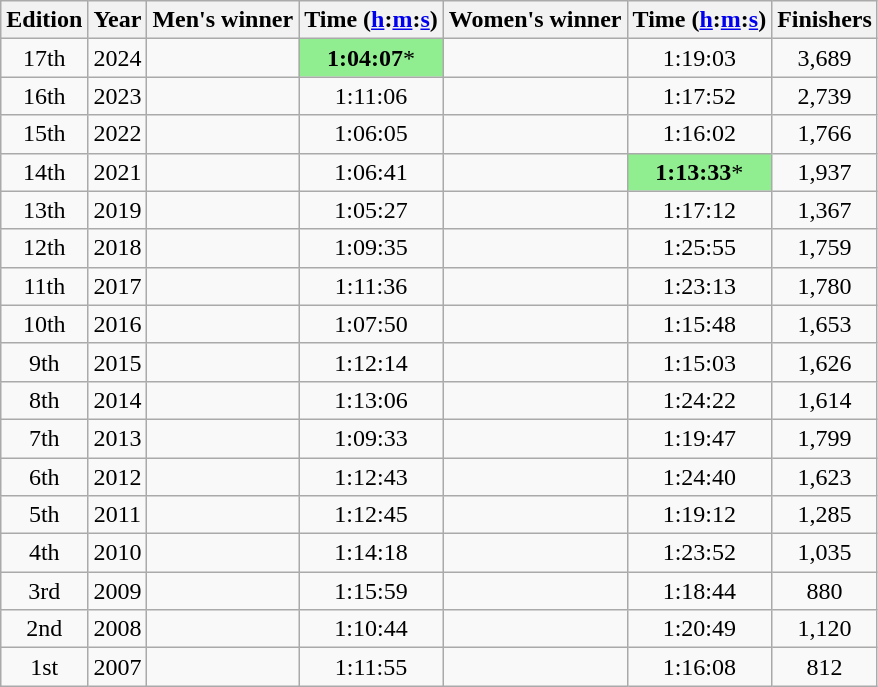<table class="wikitable sortable" style="text-align:center">
<tr>
<th class=unsortable>Edition</th>
<th>Year</th>
<th class=unsortable>Men's winner</th>
<th>Time (<a href='#'>h</a>:<a href='#'>m</a>:<a href='#'>s</a>)</th>
<th class=unsortable>Women's winner</th>
<th>Time (<a href='#'>h</a>:<a href='#'>m</a>:<a href='#'>s</a>)</th>
<th>Finishers</th>
</tr>
<tr>
<td>17th</td>
<td>2024</td>
<td align=left></td>
<td bgcolor="lightgreen"><strong>1:04:07</strong>*</td>
<td align=left></td>
<td>1:19:03</td>
<td>3,689</td>
</tr>
<tr>
<td>16th</td>
<td>2023</td>
<td align=left></td>
<td>1:11:06</td>
<td align=left></td>
<td>1:17:52</td>
<td>2,739</td>
</tr>
<tr>
<td>15th</td>
<td>2022</td>
<td align=left></td>
<td>1:06:05</td>
<td align=left></td>
<td>1:16:02</td>
<td>1,766</td>
</tr>
<tr>
<td>14th</td>
<td>2021</td>
<td align=left></td>
<td>1:06:41</td>
<td align=left></td>
<td bgcolor="lightgreen"><strong>1:13:33</strong>*</td>
<td>1,937</td>
</tr>
<tr>
<td>13th</td>
<td>2019</td>
<td align=left></td>
<td>1:05:27</td>
<td align=left></td>
<td>1:17:12</td>
<td>1,367</td>
</tr>
<tr>
<td>12th</td>
<td>2018</td>
<td align=left></td>
<td>1:09:35</td>
<td align=left></td>
<td>1:25:55</td>
<td>1,759</td>
</tr>
<tr>
<td>11th</td>
<td>2017</td>
<td align=left></td>
<td>1:11:36</td>
<td align=left></td>
<td>1:23:13</td>
<td>1,780</td>
</tr>
<tr>
<td>10th</td>
<td>2016</td>
<td align=left></td>
<td>1:07:50</td>
<td align=left></td>
<td>1:15:48</td>
<td>1,653</td>
</tr>
<tr>
<td>9th</td>
<td>2015</td>
<td align=left></td>
<td>1:12:14</td>
<td align=left></td>
<td>1:15:03</td>
<td>1,626</td>
</tr>
<tr>
<td>8th</td>
<td>2014</td>
<td align=left></td>
<td>1:13:06</td>
<td align=left></td>
<td>1:24:22</td>
<td>1,614</td>
</tr>
<tr>
<td>7th</td>
<td>2013</td>
<td align=left></td>
<td>1:09:33</td>
<td align=left></td>
<td>1:19:47</td>
<td>1,799</td>
</tr>
<tr>
<td>6th</td>
<td>2012</td>
<td align=left></td>
<td>1:12:43</td>
<td align=left></td>
<td>1:24:40</td>
<td>1,623</td>
</tr>
<tr>
<td>5th</td>
<td>2011</td>
<td align=left></td>
<td>1:12:45</td>
<td align=left></td>
<td>1:19:12</td>
<td>1,285</td>
</tr>
<tr>
<td>4th</td>
<td>2010</td>
<td align=left></td>
<td>1:14:18</td>
<td align=left></td>
<td>1:23:52</td>
<td>1,035</td>
</tr>
<tr>
<td>3rd</td>
<td>2009</td>
<td align=left></td>
<td>1:15:59</td>
<td align=left></td>
<td>1:18:44</td>
<td>880</td>
</tr>
<tr>
<td>2nd</td>
<td>2008</td>
<td align=left></td>
<td>1:10:44</td>
<td align=left></td>
<td>1:20:49</td>
<td>1,120</td>
</tr>
<tr>
<td>1st</td>
<td>2007</td>
<td align=left></td>
<td>1:11:55</td>
<td align=left></td>
<td>1:16:08</td>
<td>812</td>
</tr>
</table>
